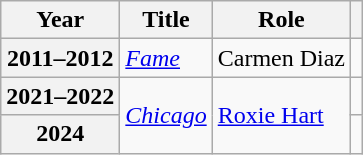<table class="wikitable plainrowheaders sortable">
<tr>
<th scope="col">Year</th>
<th scope="col">Title</th>
<th scope="col">Role</th>
<th scope="col" class="unsortable"></th>
</tr>
<tr>
<th scope="row">2011–2012</th>
<td><em><a href='#'>Fame</a></em></td>
<td>Carmen Diaz</td>
<td style="text-align:center"></td>
</tr>
<tr>
<th scope="row">2021–2022</th>
<td rowspan="2"><em><a href='#'>Chicago</a></em></td>
<td rowspan="2"><a href='#'>Roxie Hart</a></td>
<td style="text-align:center"></td>
</tr>
<tr>
<th scope="row">2024</th>
<td style="text-align:center"></td>
</tr>
</table>
